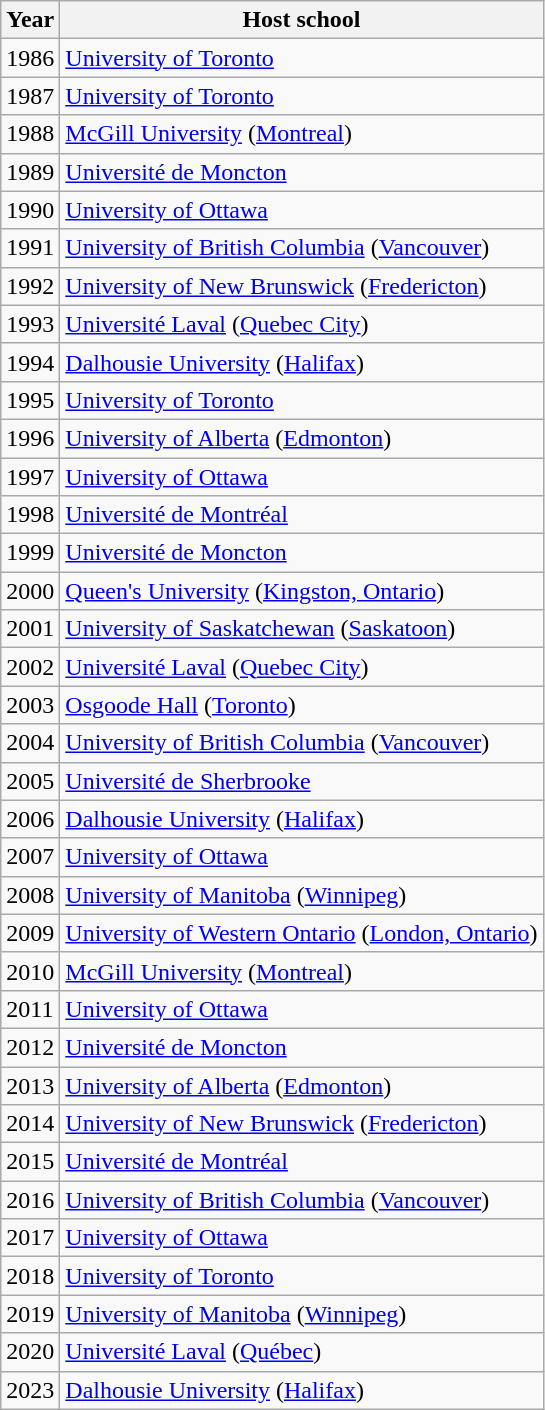<table class="wikitable">
<tr>
<th>Year</th>
<th>Host school</th>
</tr>
<tr>
<td>1986</td>
<td><a href='#'>University of Toronto</a></td>
</tr>
<tr>
<td>1987</td>
<td><a href='#'>University of Toronto</a></td>
</tr>
<tr>
<td>1988</td>
<td><a href='#'>McGill University</a> (<a href='#'>Montreal</a>)</td>
</tr>
<tr>
<td>1989</td>
<td><a href='#'>Université de Moncton</a></td>
</tr>
<tr>
<td>1990</td>
<td><a href='#'>University of Ottawa</a></td>
</tr>
<tr>
<td>1991</td>
<td><a href='#'>University of British Columbia</a> (<a href='#'>Vancouver</a>)</td>
</tr>
<tr>
<td>1992</td>
<td><a href='#'>University of New Brunswick</a> (<a href='#'>Fredericton</a>)</td>
</tr>
<tr>
<td>1993</td>
<td><a href='#'>Université Laval</a> (<a href='#'>Quebec City</a>)</td>
</tr>
<tr>
<td>1994</td>
<td><a href='#'>Dalhousie University</a> (<a href='#'>Halifax</a>)</td>
</tr>
<tr>
<td>1995</td>
<td><a href='#'>University of Toronto</a></td>
</tr>
<tr>
<td>1996</td>
<td><a href='#'>University of Alberta</a> (<a href='#'>Edmonton</a>)</td>
</tr>
<tr>
<td>1997</td>
<td><a href='#'>University of Ottawa</a></td>
</tr>
<tr>
<td>1998</td>
<td><a href='#'>Université de Montréal</a></td>
</tr>
<tr>
<td>1999</td>
<td><a href='#'>Université de Moncton</a></td>
</tr>
<tr>
<td>2000</td>
<td><a href='#'>Queen's University</a> (<a href='#'>Kingston, Ontario</a>)</td>
</tr>
<tr>
<td>2001</td>
<td><a href='#'>University of Saskatchewan</a> (<a href='#'>Saskatoon</a>)</td>
</tr>
<tr>
<td>2002</td>
<td><a href='#'>Université Laval</a> (<a href='#'>Quebec City</a>)</td>
</tr>
<tr>
<td>2003</td>
<td><a href='#'>Osgoode Hall</a> (<a href='#'>Toronto</a>)</td>
</tr>
<tr>
<td>2004</td>
<td><a href='#'>University of British Columbia</a> (<a href='#'>Vancouver</a>)</td>
</tr>
<tr>
<td>2005</td>
<td><a href='#'>Université de Sherbrooke</a></td>
</tr>
<tr>
<td>2006</td>
<td><a href='#'>Dalhousie University</a> (<a href='#'>Halifax</a>)</td>
</tr>
<tr>
<td>2007</td>
<td><a href='#'>University of Ottawa</a></td>
</tr>
<tr>
<td>2008</td>
<td><a href='#'>University of Manitoba</a> (<a href='#'>Winnipeg</a>)</td>
</tr>
<tr>
<td>2009</td>
<td><a href='#'>University of Western Ontario</a> (<a href='#'>London, Ontario</a>)</td>
</tr>
<tr>
<td>2010</td>
<td><a href='#'>McGill University</a> (<a href='#'>Montreal</a>)</td>
</tr>
<tr>
<td>2011</td>
<td><a href='#'>University of Ottawa</a></td>
</tr>
<tr>
<td>2012</td>
<td><a href='#'>Université de Moncton</a></td>
</tr>
<tr>
<td>2013</td>
<td><a href='#'>University of Alberta</a> (<a href='#'>Edmonton</a>)</td>
</tr>
<tr>
<td>2014</td>
<td><a href='#'>University of New Brunswick</a> (<a href='#'>Fredericton</a>)</td>
</tr>
<tr>
<td>2015</td>
<td><a href='#'>Université de Montréal</a></td>
</tr>
<tr>
<td>2016</td>
<td><a href='#'>University of British Columbia</a> (<a href='#'>Vancouver</a>)</td>
</tr>
<tr>
<td>2017</td>
<td><a href='#'>University of Ottawa</a></td>
</tr>
<tr>
<td>2018</td>
<td><a href='#'>University of Toronto</a></td>
</tr>
<tr>
<td>2019</td>
<td><a href='#'>University of Manitoba</a> (<a href='#'>Winnipeg</a>)</td>
</tr>
<tr>
<td>2020</td>
<td><a href='#'>Université Laval</a> (<a href='#'>Québec</a>)</td>
</tr>
<tr>
<td>2023</td>
<td><a href='#'>Dalhousie University</a> (<a href='#'>Halifax</a>)</td>
</tr>
</table>
